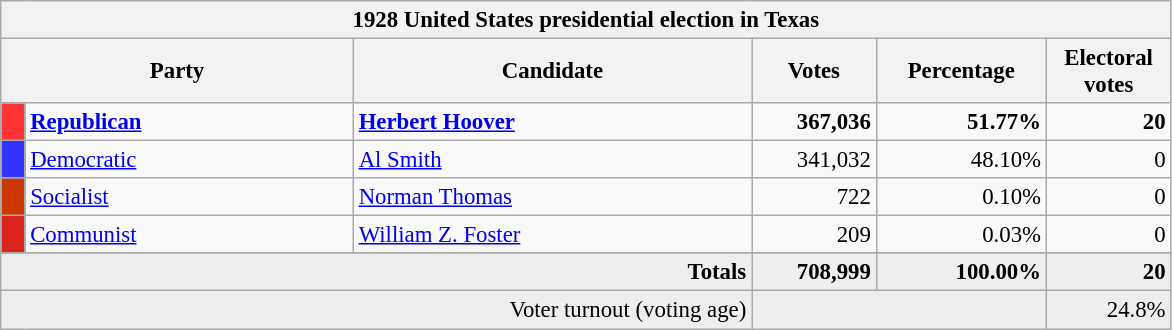<table class="wikitable" style="font-size: 95%;">
<tr>
<th colspan="6">1928 United States presidential election in Texas</th>
</tr>
<tr>
<th colspan="2" style="width: 15em">Party</th>
<th style="width: 17em">Candidate</th>
<th style="width: 5em">Votes</th>
<th style="width: 7em">Percentage</th>
<th style="width: 5em">Electoral votes</th>
</tr>
<tr>
<th style="background-color:#FF3333; width: 3px"></th>
<td style="width: 130px"><strong><a href='#'>Republican</a></strong></td>
<td><strong><a href='#'>Herbert Hoover</a></strong></td>
<td align="right"><strong>367,036</strong></td>
<td align="right"><strong>51.77%</strong></td>
<td align="right"><strong>20</strong></td>
</tr>
<tr>
<th style="background-color:#3333FF; width: 3px"></th>
<td style="width: 130px"><a href='#'>Democratic</a></td>
<td><a href='#'>Al Smith</a></td>
<td align="right">341,032</td>
<td align="right">48.10%</td>
<td align="right">0</td>
</tr>
<tr>
<th style="background-color:#CD3700; width: 3px"></th>
<td style="width: 130px"><a href='#'>Socialist</a></td>
<td><a href='#'>Norman Thomas</a></td>
<td align="right">722</td>
<td align="right">0.10%</td>
<td align="right">0</td>
</tr>
<tr>
<th style="background-color:#DC241F; width: 3px"></th>
<td style="width: 130px"><a href='#'>Communist</a></td>
<td><a href='#'>William Z. Foster</a></td>
<td align="right">209</td>
<td align="right">0.03%</td>
<td align="right">0</td>
</tr>
<tr>
</tr>
<tr bgcolor="#EEEEEE">
<td colspan="3" align="right"><strong>Totals</strong></td>
<td align="right"><strong>708,999</strong></td>
<td align="right"><strong>100.00%</strong></td>
<td align="right"><strong>20</strong></td>
</tr>
<tr bgcolor="#EEEEEE">
<td colspan="3" align="right">Voter turnout (voting age)</td>
<td colspan="2" align="right"></td>
<td align="right">24.8%</td>
</tr>
</table>
